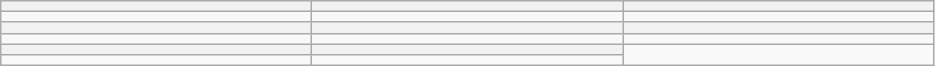<table class="wikitable" style="margin:0px;">
<tr>
<th style="width:200px;"></th>
<th style="width:200px;"></th>
<th style="width:200px;"></th>
</tr>
<tr>
<td style="vertical-align:top; font-size:92%;"> </td>
<td style="vertical-align:top; font-size:92%;"> </td>
<td style="vertical-align:top; font-size:92%;"> </td>
</tr>
<tr>
<th></th>
<th></th>
<th></th>
</tr>
<tr>
<td style="vertical-align:top; font-size:92%;"> </td>
<td style="vertical-align:top; font-size:92%;"> </td>
<td style="vertical-align:top; font-size:92%;"> </td>
</tr>
<tr>
<th></th>
<th></th>
</tr>
<tr>
<td style="vertical-align:top; font-size:92%;"> </td>
<td style="vertical-align:top; font-size:92%;"> </td>
</tr>
</table>
